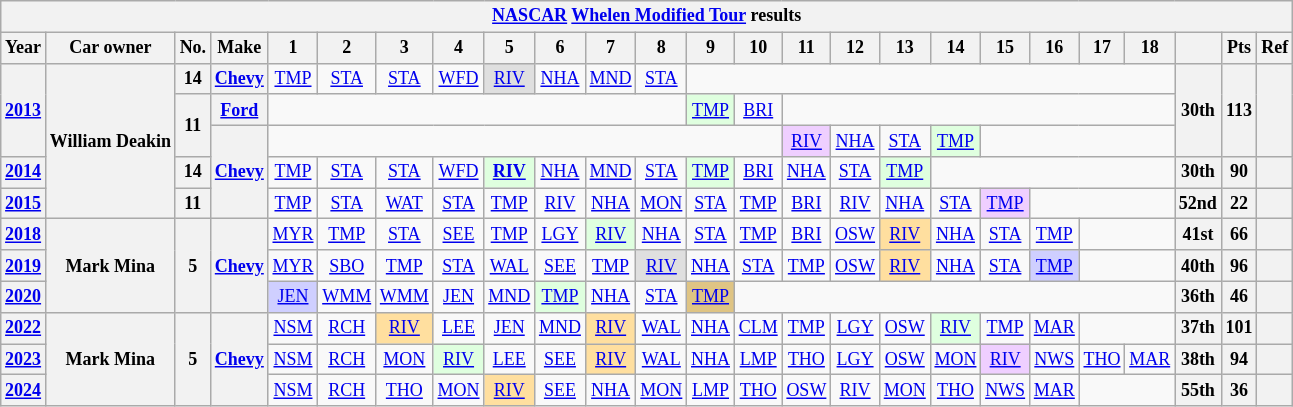<table class="wikitable" style="text-align:center; font-size:75%">
<tr>
<th colspan=38><a href='#'>NASCAR</a> <a href='#'>Whelen Modified Tour</a> results</th>
</tr>
<tr>
<th>Year</th>
<th>Car owner</th>
<th>No.</th>
<th>Make</th>
<th>1</th>
<th>2</th>
<th>3</th>
<th>4</th>
<th>5</th>
<th>6</th>
<th>7</th>
<th>8</th>
<th>9</th>
<th>10</th>
<th>11</th>
<th>12</th>
<th>13</th>
<th>14</th>
<th>15</th>
<th>16</th>
<th>17</th>
<th>18</th>
<th></th>
<th>Pts</th>
<th>Ref</th>
</tr>
<tr>
<th rowspan=3><a href='#'>2013</a></th>
<th rowspan=5>William Deakin</th>
<th>14</th>
<th><a href='#'>Chevy</a></th>
<td><a href='#'>TMP</a></td>
<td><a href='#'>STA</a></td>
<td><a href='#'>STA</a></td>
<td><a href='#'>WFD</a></td>
<td style="background:#DFDFDF;"><a href='#'>RIV</a><br></td>
<td><a href='#'>NHA</a></td>
<td><a href='#'>MND</a></td>
<td><a href='#'>STA</a></td>
<td colspan=10></td>
<th rowspan=3>30th</th>
<th rowspan=3>113</th>
<th rowspan=3></th>
</tr>
<tr>
<th rowspan=2>11</th>
<th><a href='#'>Ford</a></th>
<td colspan=8></td>
<td style="background:#DFFFDF;"><a href='#'>TMP</a><br></td>
<td><a href='#'>BRI</a></td>
<td colspan=8></td>
</tr>
<tr>
<th rowspan=3><a href='#'>Chevy</a></th>
<td colspan=10></td>
<td style="background:#EFCFFF;"><a href='#'>RIV</a><br></td>
<td><a href='#'>NHA</a></td>
<td><a href='#'>STA</a></td>
<td style="background:#DFFFDF;"><a href='#'>TMP</a><br></td>
<td colspan=4></td>
</tr>
<tr>
<th><a href='#'>2014</a></th>
<th>14</th>
<td><a href='#'>TMP</a></td>
<td><a href='#'>STA</a></td>
<td><a href='#'>STA</a></td>
<td><a href='#'>WFD</a></td>
<td style="background:#DFFFDF;"><strong><a href='#'>RIV</a></strong><br></td>
<td><a href='#'>NHA</a></td>
<td><a href='#'>MND</a></td>
<td><a href='#'>STA</a></td>
<td style="background:#DFFFDF;"><a href='#'>TMP</a><br></td>
<td><a href='#'>BRI</a></td>
<td><a href='#'>NHA</a></td>
<td><a href='#'>STA</a></td>
<td style="background:#DFFFDF;"><a href='#'>TMP</a><br></td>
<td colspan=5></td>
<th>30th</th>
<th>90</th>
<th></th>
</tr>
<tr>
<th><a href='#'>2015</a></th>
<th>11</th>
<td><a href='#'>TMP</a></td>
<td><a href='#'>STA</a></td>
<td><a href='#'>WAT</a></td>
<td><a href='#'>STA</a></td>
<td><a href='#'>TMP</a></td>
<td><a href='#'>RIV</a></td>
<td><a href='#'>NHA</a></td>
<td><a href='#'>MON</a></td>
<td><a href='#'>STA</a></td>
<td><a href='#'>TMP</a></td>
<td><a href='#'>BRI</a></td>
<td><a href='#'>RIV</a></td>
<td><a href='#'>NHA</a></td>
<td><a href='#'>STA</a></td>
<td style="background:#EFCFFF;"><a href='#'>TMP</a><br></td>
<td colspan=3></td>
<th>52nd</th>
<th>22</th>
<th></th>
</tr>
<tr>
<th><a href='#'>2018</a></th>
<th rowspan=3>Mark Mina</th>
<th rowspan=3>5</th>
<th rowspan=3><a href='#'>Chevy</a></th>
<td><a href='#'>MYR</a></td>
<td><a href='#'>TMP</a></td>
<td><a href='#'>STA</a></td>
<td><a href='#'>SEE</a></td>
<td><a href='#'>TMP</a></td>
<td><a href='#'>LGY</a></td>
<td style="background:#DFFFDF;"><a href='#'>RIV</a><br></td>
<td><a href='#'>NHA</a></td>
<td><a href='#'>STA</a></td>
<td><a href='#'>TMP</a></td>
<td><a href='#'>BRI</a></td>
<td><a href='#'>OSW</a></td>
<td style="background:#FFDF9F;"><a href='#'>RIV</a><br></td>
<td><a href='#'>NHA</a></td>
<td><a href='#'>STA</a></td>
<td><a href='#'>TMP</a></td>
<td colspan=2></td>
<th>41st</th>
<th>66</th>
<th></th>
</tr>
<tr>
<th><a href='#'>2019</a></th>
<td><a href='#'>MYR</a></td>
<td><a href='#'>SBO</a></td>
<td><a href='#'>TMP</a></td>
<td><a href='#'>STA</a></td>
<td><a href='#'>WAL</a></td>
<td><a href='#'>SEE</a></td>
<td><a href='#'>TMP</a></td>
<td style="background:#DFDFDF;"><a href='#'>RIV</a><br></td>
<td><a href='#'>NHA</a></td>
<td><a href='#'>STA</a></td>
<td><a href='#'>TMP</a></td>
<td><a href='#'>OSW</a></td>
<td style="background:#FFDF9F;"><a href='#'>RIV</a><br></td>
<td><a href='#'>NHA</a></td>
<td><a href='#'>STA</a></td>
<td style="background:#CFCFFF;"><a href='#'>TMP</a><br></td>
<td colspan=2></td>
<th>40th</th>
<th>96</th>
<th></th>
</tr>
<tr>
<th><a href='#'>2020</a></th>
<td style="background:#CFCFFF;"><a href='#'>JEN</a><br></td>
<td><a href='#'>WMM</a></td>
<td><a href='#'>WMM</a></td>
<td><a href='#'>JEN</a></td>
<td><a href='#'>MND</a></td>
<td style="background:#DFFFDF;"><a href='#'>TMP</a><br></td>
<td><a href='#'>NHA</a></td>
<td><a href='#'>STA</a></td>
<td style="background:#DFC484;"><a href='#'>TMP</a><br></td>
<td colspan=9></td>
<th>36th</th>
<th>46</th>
<th></th>
</tr>
<tr>
<th><a href='#'>2022</a></th>
<th rowspan=3>Mark Mina</th>
<th rowspan=3>5</th>
<th rowspan=3><a href='#'>Chevy</a></th>
<td><a href='#'>NSM</a></td>
<td><a href='#'>RCH</a></td>
<td style="background:#FFDF9F;"><a href='#'>RIV</a><br></td>
<td><a href='#'>LEE</a></td>
<td><a href='#'>JEN</a></td>
<td><a href='#'>MND</a></td>
<td style="background:#FFDF9F;"><a href='#'>RIV</a><br></td>
<td><a href='#'>WAL</a></td>
<td><a href='#'>NHA</a></td>
<td><a href='#'>CLM</a></td>
<td><a href='#'>TMP</a></td>
<td><a href='#'>LGY</a></td>
<td><a href='#'>OSW</a></td>
<td style="background:#DFFFDF;"><a href='#'>RIV</a><br></td>
<td><a href='#'>TMP</a></td>
<td><a href='#'>MAR</a></td>
<td colspan=2></td>
<th>37th</th>
<th>101</th>
<th></th>
</tr>
<tr>
<th><a href='#'>2023</a></th>
<td><a href='#'>NSM</a></td>
<td><a href='#'>RCH</a></td>
<td><a href='#'>MON</a></td>
<td style="background:#DFFFDF;"><a href='#'>RIV</a><br></td>
<td><a href='#'>LEE</a></td>
<td><a href='#'>SEE</a></td>
<td style="background:#FFDF9F;"><a href='#'>RIV</a><br></td>
<td><a href='#'>WAL</a></td>
<td><a href='#'>NHA</a></td>
<td><a href='#'>LMP</a></td>
<td><a href='#'>THO</a></td>
<td><a href='#'>LGY</a></td>
<td><a href='#'>OSW</a></td>
<td><a href='#'>MON</a></td>
<td style="background:#EFCFFF;"><a href='#'>RIV</a><br></td>
<td><a href='#'>NWS</a></td>
<td><a href='#'>THO</a></td>
<td><a href='#'>MAR</a></td>
<th>38th</th>
<th>94</th>
<th></th>
</tr>
<tr>
<th><a href='#'>2024</a></th>
<td><a href='#'>NSM</a></td>
<td><a href='#'>RCH</a></td>
<td><a href='#'>THO</a></td>
<td><a href='#'>MON</a></td>
<td style="background:#FFDF9F;"><a href='#'>RIV</a><br></td>
<td><a href='#'>SEE</a></td>
<td><a href='#'>NHA</a></td>
<td><a href='#'>MON</a></td>
<td><a href='#'>LMP</a></td>
<td><a href='#'>THO</a></td>
<td><a href='#'>OSW</a></td>
<td><a href='#'>RIV</a></td>
<td><a href='#'>MON</a></td>
<td><a href='#'>THO</a></td>
<td><a href='#'>NWS</a></td>
<td><a href='#'>MAR</a></td>
<td colspan=2></td>
<th>55th</th>
<th>36</th>
<th></th>
</tr>
</table>
